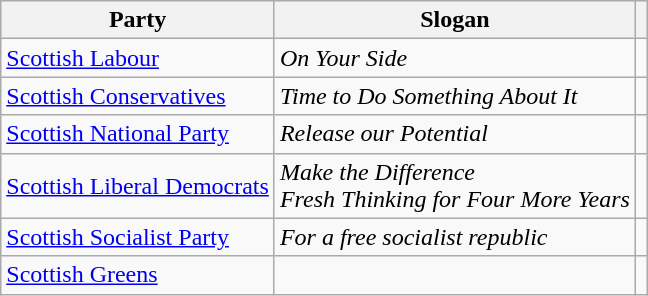<table class="wikitable">
<tr>
<th>Party</th>
<th>Slogan</th>
<th></th>
</tr>
<tr>
<td><a href='#'>Scottish Labour</a></td>
<td><em>On Your Side</em></td>
<td></td>
</tr>
<tr>
<td><a href='#'>Scottish Conservatives</a></td>
<td><em>Time to Do Something About It</em></td>
<td></td>
</tr>
<tr>
<td><a href='#'>Scottish National Party</a></td>
<td><em>Release our Potential</em></td>
<td></td>
</tr>
<tr>
<td><a href='#'>Scottish Liberal Democrats</a></td>
<td><em>Make the Difference</em><br><em>Fresh Thinking for Four More Years</em></td>
<td></td>
</tr>
<tr>
<td><a href='#'>Scottish Socialist Party</a></td>
<td><em>For a free socialist republic</em></td>
<td></td>
</tr>
<tr>
<td><a href='#'>Scottish Greens</a></td>
<td></td>
<td></td>
</tr>
</table>
